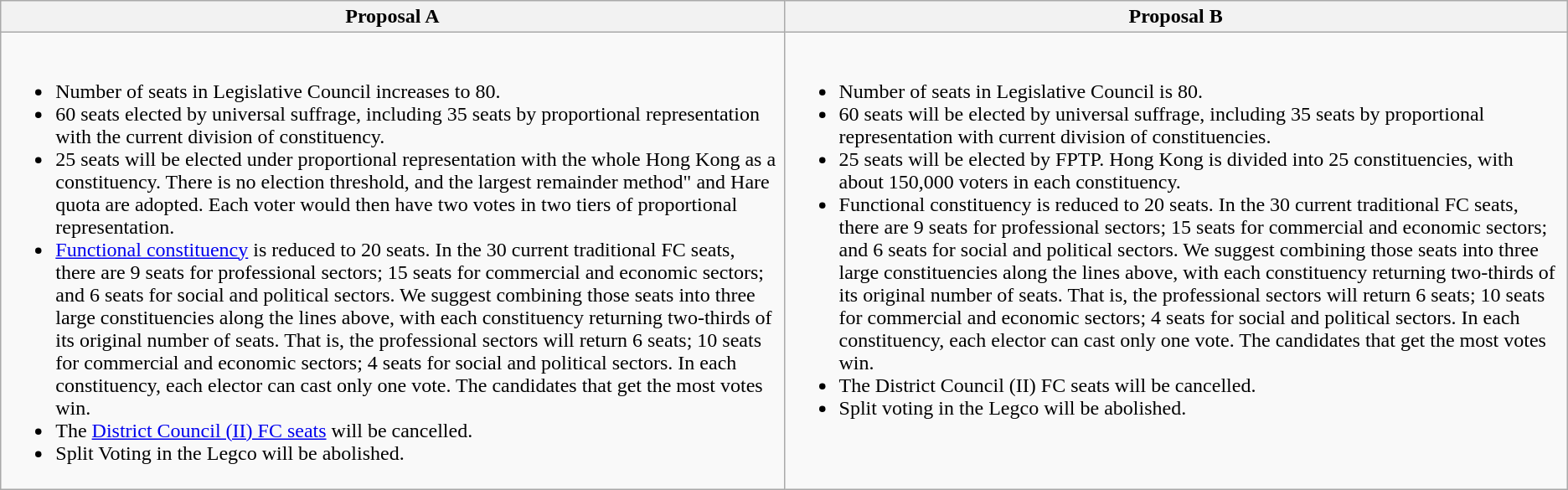<table class="wikitable">
<tr>
<th width=50%>Proposal A</th>
<th width=50%>Proposal B</th>
</tr>
<tr valign="top">
<td><br><ul><li>Number of seats in Legislative Council increases to 80.</li><li>60 seats elected by universal suffrage, including 35 seats by proportional representation with the current division of constituency.</li><li>25 seats will be elected under proportional representation with the whole Hong Kong as a constituency. There is no election threshold, and the largest remainder method" and Hare quota are adopted. Each voter would then have two votes in two tiers of proportional representation.</li><li><a href='#'>Functional constituency</a> is reduced to 20 seats. In the 30 current traditional FC seats, there are 9 seats for professional sectors; 15 seats for commercial and economic sectors; and 6 seats for social and political sectors. We suggest combining those seats into three large constituencies along the lines above, with each constituency returning two-thirds of its original number of seats. That is, the professional sectors will return 6 seats; 10 seats for commercial and economic sectors; 4 seats for social and political sectors. In each constituency, each elector can cast only one vote. The candidates that get the most votes win.</li><li>The <a href='#'>District Council (II) FC seats</a> will be cancelled.</li><li>Split Voting in the Legco will be abolished.</li></ul></td>
<td><br><ul><li>Number of seats in Legislative Council is 80.</li><li>60 seats will be elected by universal suffrage, including 35 seats by proportional representation with current division of constituencies.</li><li>25 seats will be elected by FPTP. Hong Kong is divided into 25 constituencies, with about 150,000 voters in each constituency.</li><li>Functional constituency is reduced to 20 seats. In the 30 current traditional FC seats, there are 9 seats for professional sectors; 15 seats for commercial and economic sectors; and 6 seats for social and political sectors. We suggest combining those seats into three large constituencies along the lines above, with each constituency returning two-thirds of its original number of seats. That is, the professional sectors will return 6 seats; 10 seats for commercial and economic sectors; 4 seats for social and political sectors. In each constituency, each elector can cast only one vote. The candidates that get the most votes win.</li><li>The District Council (II) FC seats will be cancelled.</li><li>Split voting in the Legco will be abolished.</li></ul></td>
</tr>
</table>
